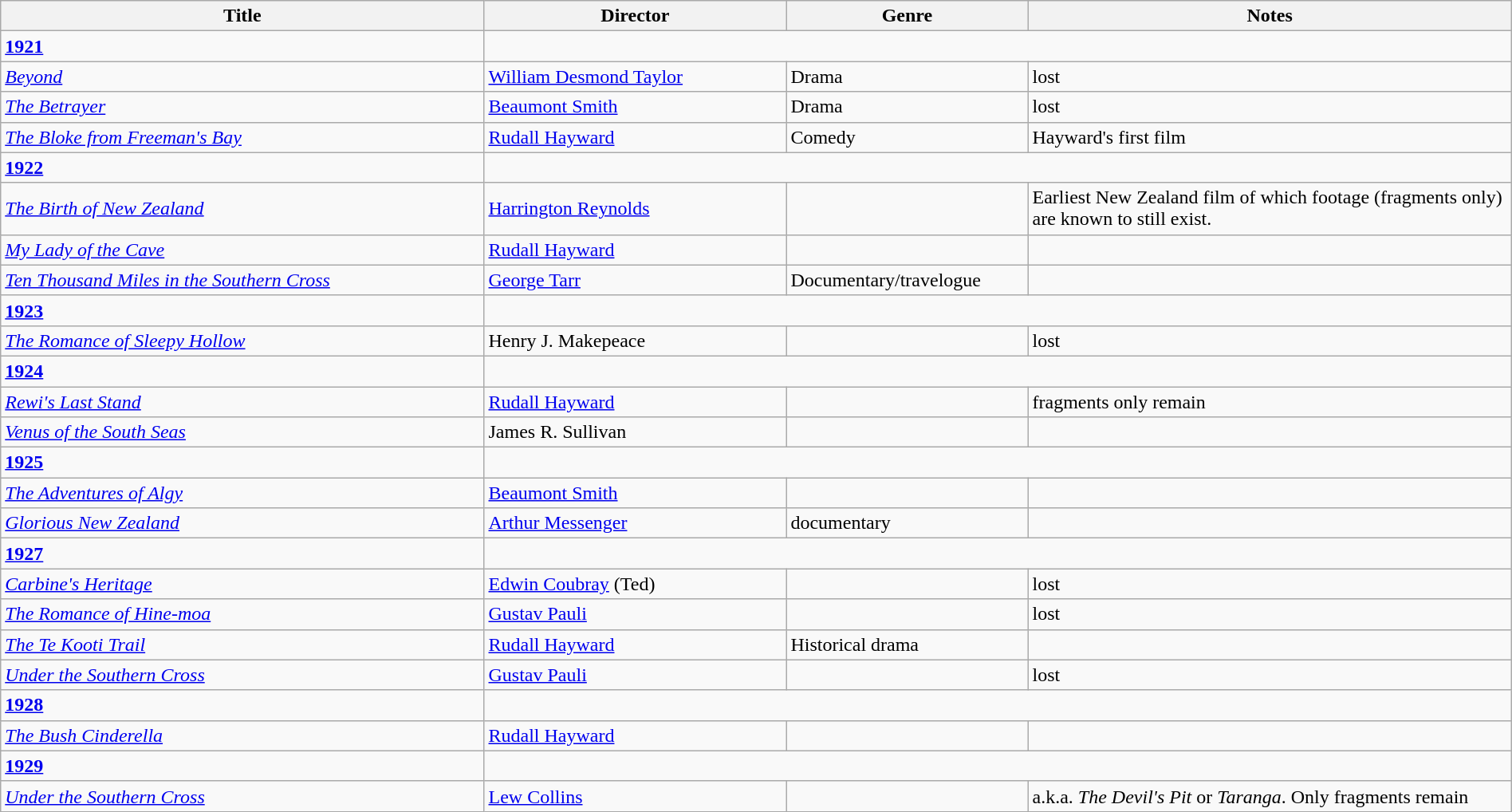<table class="wikitable" width= "100%">
<tr>
<th width=32%>Title</th>
<th width=20%>Director</th>
<th width=16%>Genre</th>
<th width=32%>Notes</th>
</tr>
<tr>
<td><strong><a href='#'>1921</a></strong></td>
</tr>
<tr>
<td><em><a href='#'>Beyond</a></em></td>
<td><a href='#'>William Desmond Taylor</a></td>
<td>Drama</td>
<td>lost</td>
</tr>
<tr>
<td><em><a href='#'>The Betrayer</a></em></td>
<td><a href='#'>Beaumont Smith</a></td>
<td>Drama</td>
<td>lost</td>
</tr>
<tr>
<td><em><a href='#'>The Bloke from Freeman's Bay</a></em></td>
<td><a href='#'>Rudall Hayward</a></td>
<td>Comedy</td>
<td>Hayward's first film</td>
</tr>
<tr>
<td><strong><a href='#'>1922</a></strong></td>
</tr>
<tr>
<td><em><a href='#'>The Birth of New Zealand</a></em></td>
<td><a href='#'>Harrington Reynolds</a></td>
<td></td>
<td>Earliest New Zealand film of which footage (fragments only) are known to still exist.</td>
</tr>
<tr>
<td><em><a href='#'>My Lady of the Cave</a></em></td>
<td><a href='#'>Rudall Hayward</a></td>
<td></td>
<td></td>
</tr>
<tr>
<td><em><a href='#'>Ten Thousand Miles in the Southern Cross</a></em></td>
<td><a href='#'>George Tarr</a></td>
<td>Documentary/travelogue</td>
<td></td>
</tr>
<tr>
<td><strong><a href='#'>1923</a></strong></td>
</tr>
<tr>
<td><em><a href='#'>The Romance of Sleepy Hollow</a></em></td>
<td>Henry J. Makepeace</td>
<td></td>
<td>lost</td>
</tr>
<tr>
<td><strong><a href='#'>1924</a></strong></td>
</tr>
<tr>
<td><em><a href='#'>Rewi's Last Stand</a></em></td>
<td><a href='#'>Rudall Hayward</a></td>
<td></td>
<td>fragments only remain</td>
</tr>
<tr>
<td><em><a href='#'>Venus of the South Seas</a></em></td>
<td>James R. Sullivan</td>
<td></td>
<td></td>
</tr>
<tr>
<td><strong><a href='#'>1925</a></strong></td>
</tr>
<tr>
<td><em><a href='#'>The Adventures of Algy</a></em></td>
<td><a href='#'>Beaumont Smith</a></td>
<td></td>
<td></td>
</tr>
<tr>
<td><em><a href='#'>Glorious New Zealand</a></em></td>
<td><a href='#'>Arthur Messenger</a></td>
<td>documentary</td>
<td></td>
</tr>
<tr>
<td><strong><a href='#'>1927</a></strong></td>
</tr>
<tr>
<td><em><a href='#'>Carbine's Heritage</a></em></td>
<td><a href='#'>Edwin Coubray</a> (Ted)</td>
<td></td>
<td>lost</td>
</tr>
<tr>
<td><em><a href='#'>The Romance of Hine-moa</a></em></td>
<td><a href='#'>Gustav Pauli</a></td>
<td></td>
<td>lost</td>
</tr>
<tr>
<td><em><a href='#'>The Te Kooti Trail</a></em></td>
<td><a href='#'>Rudall Hayward</a></td>
<td>Historical drama</td>
<td></td>
</tr>
<tr>
<td><em><a href='#'>Under the Southern Cross</a></em></td>
<td><a href='#'>Gustav Pauli</a></td>
<td></td>
<td>lost</td>
</tr>
<tr>
<td><strong><a href='#'>1928</a></strong></td>
</tr>
<tr>
<td><em><a href='#'>The Bush Cinderella</a></em></td>
<td><a href='#'>Rudall Hayward</a></td>
<td></td>
<td></td>
</tr>
<tr>
<td><strong><a href='#'>1929</a></strong></td>
</tr>
<tr>
<td><em><a href='#'>Under the Southern Cross</a></em></td>
<td><a href='#'>Lew Collins</a></td>
<td></td>
<td>a.k.a. <em>The Devil's Pit</em> or <em>Taranga</em>. Only fragments remain</td>
</tr>
</table>
